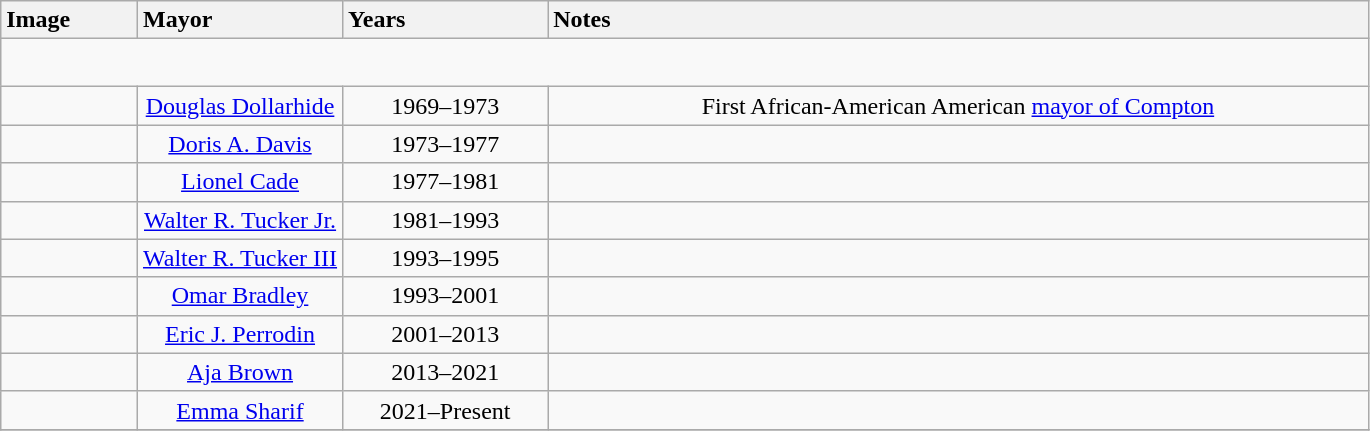<table class="wikitable" style="text-align:center">
<tr>
<th style="text-align:left; width:10%;">Image</th>
<th style="text-align:left; width:15%;">Mayor</th>
<th style="text-align:left; width:15%;">Years</th>
<th style="text-align:left; width:60%;">Notes</th>
</tr>
<tr style="height:2em">
</tr>
<tr>
<td></td>
<td><a href='#'>Douglas Dollarhide</a></td>
<td>1969–1973</td>
<td>First African-American American  <a href='#'>mayor of Compton</a></td>
</tr>
<tr>
<td></td>
<td><a href='#'>Doris A. Davis</a></td>
<td>1973–1977</td>
<td></td>
</tr>
<tr>
<td></td>
<td><a href='#'>Lionel Cade</a></td>
<td>1977–1981</td>
<td></td>
</tr>
<tr>
<td></td>
<td><a href='#'>Walter R. Tucker Jr.</a></td>
<td>1981–1993</td>
<td></td>
</tr>
<tr>
<td></td>
<td><a href='#'>Walter R. Tucker III</a></td>
<td>1993–1995</td>
<td></td>
</tr>
<tr>
<td></td>
<td><a href='#'>Omar Bradley</a></td>
<td>1993–2001</td>
<td></td>
</tr>
<tr>
<td></td>
<td><a href='#'>Eric J. Perrodin</a></td>
<td>2001–2013</td>
<td></td>
</tr>
<tr>
<td></td>
<td><a href='#'>Aja Brown</a></td>
<td>2013–2021</td>
<td></td>
</tr>
<tr>
<td></td>
<td><a href='#'>Emma Sharif</a></td>
<td>2021–Present</td>
<td></td>
</tr>
<tr>
</tr>
</table>
